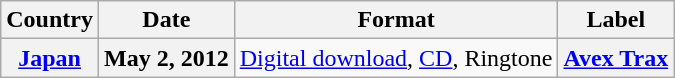<table class="wikitable plainrowheaders">
<tr>
<th scope="col">Country</th>
<th>Date</th>
<th>Format</th>
<th>Label</th>
</tr>
<tr>
<th scope="row"><a href='#'>Japan</a></th>
<th scope="row" rowspan="1">May 2, 2012</th>
<td><a href='#'>Digital download</a>, <a href='#'>CD</a>, Ringtone</td>
<th scope="row"><a href='#'>Avex Trax</a></th>
</tr>
</table>
